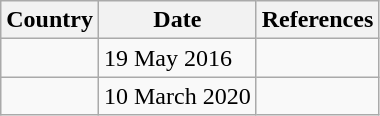<table class="wikitable sortable">
<tr>
<th>Country</th>
<th>Date</th>
<th>References</th>
</tr>
<tr>
<td></td>
<td>19 May 2016</td>
<td></td>
</tr>
<tr>
<td></td>
<td>10 March 2020</td>
<td></td>
</tr>
</table>
